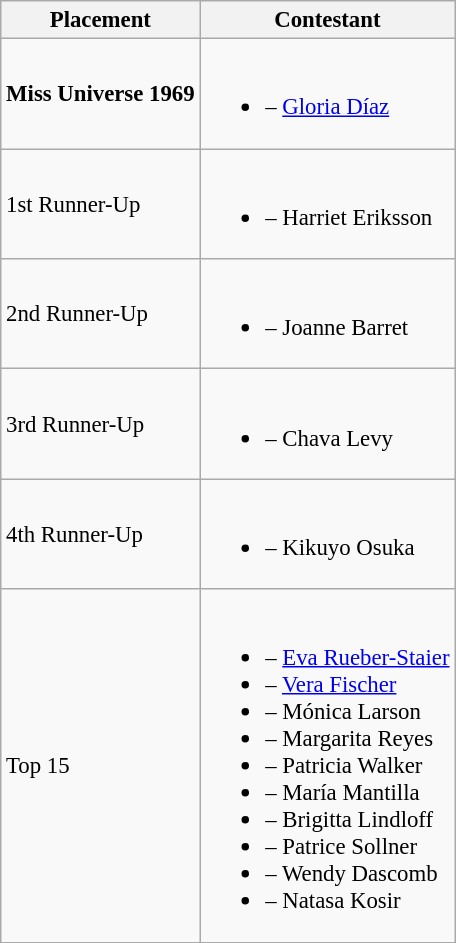<table class="wikitable sortable" style="font-size: 95%;">
<tr>
<th>Placement</th>
<th>Contestant</th>
</tr>
<tr>
<td><strong>Miss Universe 1969</strong></td>
<td><br><ul><li> – <a href='#'>Gloria Díaz</a></li></ul></td>
</tr>
<tr>
<td>1st Runner-Up</td>
<td><br><ul><li> – Harriet Eriksson</li></ul></td>
</tr>
<tr>
<td>2nd Runner-Up</td>
<td><br><ul><li> – Joanne Barret</li></ul></td>
</tr>
<tr>
<td>3rd Runner-Up</td>
<td><br><ul><li> – Chava Levy</li></ul></td>
</tr>
<tr>
<td>4th Runner-Up</td>
<td><br><ul><li>– Kikuyo Osuka</li></ul></td>
</tr>
<tr>
<td>Top 15</td>
<td><br><ul><li> – <a href='#'>Eva Rueber-Staier</a></li><li> – <a href='#'>Vera Fischer</a></li><li> – Mónica Larson</li><li> – Margarita Reyes</li><li> – Patricia Walker</li><li> – María Mantilla</li><li> – Brigitta Lindloff</li><li> – Patrice Sollner</li><li> – Wendy Dascomb</li><li> – Natasa Kosir</li></ul></td>
</tr>
</table>
